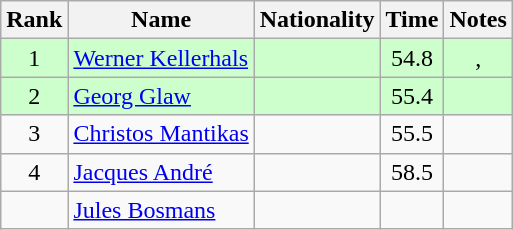<table class="wikitable sortable" style="text-align:center">
<tr>
<th>Rank</th>
<th>Name</th>
<th>Nationality</th>
<th>Time</th>
<th>Notes</th>
</tr>
<tr bgcolor=ccffcc>
<td>1</td>
<td align=left><a href='#'>Werner Kellerhals</a></td>
<td align=left></td>
<td>54.8</td>
<td>, </td>
</tr>
<tr bgcolor=ccffcc>
<td>2</td>
<td align=left><a href='#'>Georg Glaw</a></td>
<td align=left></td>
<td>55.4</td>
<td></td>
</tr>
<tr>
<td>3</td>
<td align=left><a href='#'>Christos Mantikas</a></td>
<td align=left></td>
<td>55.5</td>
<td></td>
</tr>
<tr>
<td>4</td>
<td align=left><a href='#'>Jacques André</a></td>
<td align=left></td>
<td>58.5</td>
<td></td>
</tr>
<tr>
<td></td>
<td align=left><a href='#'>Jules Bosmans</a></td>
<td align=left></td>
<td></td>
<td></td>
</tr>
</table>
